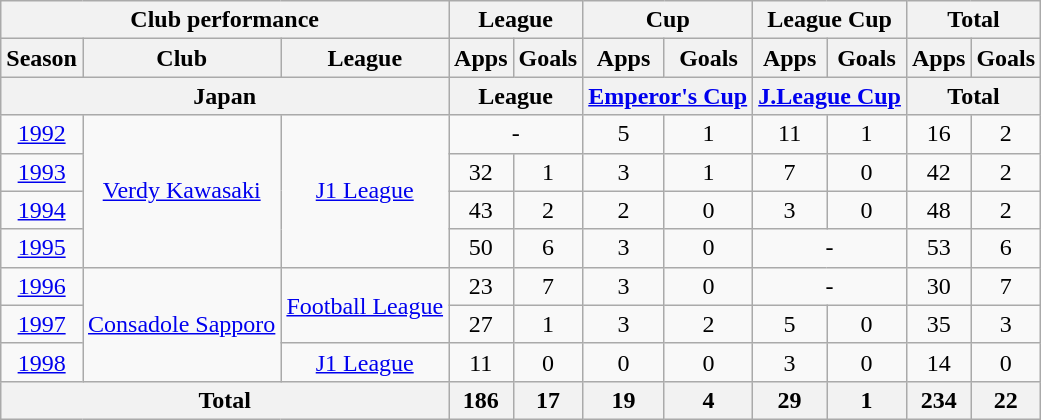<table class="wikitable" style="text-align:center;">
<tr>
<th colspan=3>Club performance</th>
<th colspan=2>League</th>
<th colspan=2>Cup</th>
<th colspan=2>League Cup</th>
<th colspan=2>Total</th>
</tr>
<tr>
<th>Season</th>
<th>Club</th>
<th>League</th>
<th>Apps</th>
<th>Goals</th>
<th>Apps</th>
<th>Goals</th>
<th>Apps</th>
<th>Goals</th>
<th>Apps</th>
<th>Goals</th>
</tr>
<tr>
<th colspan=3>Japan</th>
<th colspan=2>League</th>
<th colspan=2><a href='#'>Emperor's Cup</a></th>
<th colspan=2><a href='#'>J.League Cup</a></th>
<th colspan=2>Total</th>
</tr>
<tr>
<td><a href='#'>1992</a></td>
<td rowspan="4"><a href='#'>Verdy Kawasaki</a></td>
<td rowspan="4"><a href='#'>J1 League</a></td>
<td colspan="2">-</td>
<td>5</td>
<td>1</td>
<td>11</td>
<td>1</td>
<td>16</td>
<td>2</td>
</tr>
<tr>
<td><a href='#'>1993</a></td>
<td>32</td>
<td>1</td>
<td>3</td>
<td>1</td>
<td>7</td>
<td>0</td>
<td>42</td>
<td>2</td>
</tr>
<tr>
<td><a href='#'>1994</a></td>
<td>43</td>
<td>2</td>
<td>2</td>
<td>0</td>
<td>3</td>
<td>0</td>
<td>48</td>
<td>2</td>
</tr>
<tr>
<td><a href='#'>1995</a></td>
<td>50</td>
<td>6</td>
<td>3</td>
<td>0</td>
<td colspan="2">-</td>
<td>53</td>
<td>6</td>
</tr>
<tr>
<td><a href='#'>1996</a></td>
<td rowspan="3"><a href='#'>Consadole Sapporo</a></td>
<td rowspan="2"><a href='#'>Football League</a></td>
<td>23</td>
<td>7</td>
<td>3</td>
<td>0</td>
<td colspan="2">-</td>
<td>30</td>
<td>7</td>
</tr>
<tr>
<td><a href='#'>1997</a></td>
<td>27</td>
<td>1</td>
<td>3</td>
<td>2</td>
<td>5</td>
<td>0</td>
<td>35</td>
<td>3</td>
</tr>
<tr>
<td><a href='#'>1998</a></td>
<td><a href='#'>J1 League</a></td>
<td>11</td>
<td>0</td>
<td>0</td>
<td>0</td>
<td>3</td>
<td>0</td>
<td>14</td>
<td>0</td>
</tr>
<tr>
<th colspan=3>Total</th>
<th>186</th>
<th>17</th>
<th>19</th>
<th>4</th>
<th>29</th>
<th>1</th>
<th>234</th>
<th>22</th>
</tr>
</table>
